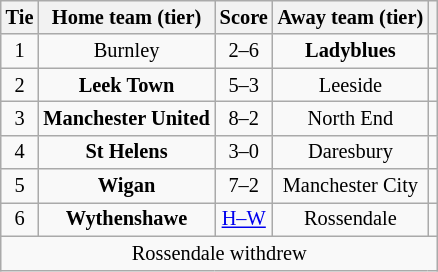<table class="wikitable" style="text-align:center; font-size:85%">
<tr>
<th>Tie</th>
<th>Home team (tier)</th>
<th>Score</th>
<th>Away team (tier)</th>
<th></th>
</tr>
<tr>
<td align="center">1</td>
<td>Burnley</td>
<td align="center">2–6</td>
<td><strong>Ladyblues</strong></td>
<td></td>
</tr>
<tr>
<td align="center">2</td>
<td><strong>Leek Town</strong></td>
<td align="center">5–3</td>
<td>Leeside</td>
<td></td>
</tr>
<tr>
<td align="center">3</td>
<td><strong>Manchester United</strong></td>
<td align="center">8–2</td>
<td>North End</td>
<td></td>
</tr>
<tr>
<td align="center">4</td>
<td><strong>St Helens</strong></td>
<td align="center">3–0</td>
<td>Daresbury</td>
<td></td>
</tr>
<tr>
<td align="center">5</td>
<td><strong>Wigan</strong></td>
<td align="center">7–2</td>
<td>Manchester City</td>
<td></td>
</tr>
<tr>
<td align="center">6</td>
<td><strong>Wythenshawe</strong></td>
<td align="center"><a href='#'>H–W</a></td>
<td>Rossendale</td>
<td></td>
</tr>
<tr>
<td colspan="5" align="center">Rossendale withdrew</td>
</tr>
</table>
